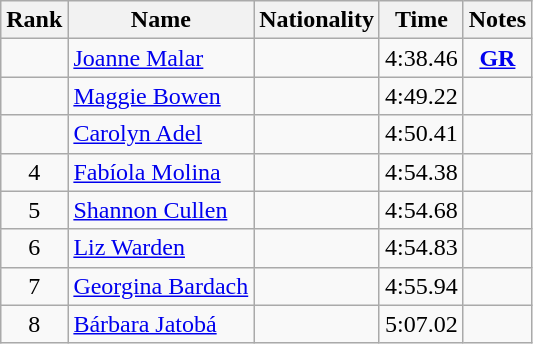<table class="wikitable sortable" style="text-align:center">
<tr>
<th>Rank</th>
<th>Name</th>
<th>Nationality</th>
<th>Time</th>
<th>Notes</th>
</tr>
<tr>
<td></td>
<td align=left><a href='#'>Joanne Malar</a></td>
<td align=left></td>
<td>4:38.46</td>
<td><strong><a href='#'>GR</a></strong></td>
</tr>
<tr>
<td></td>
<td align=left><a href='#'>Maggie Bowen</a></td>
<td align=left></td>
<td>4:49.22</td>
<td></td>
</tr>
<tr>
<td></td>
<td align=left><a href='#'>Carolyn Adel</a></td>
<td align=left></td>
<td>4:50.41</td>
<td></td>
</tr>
<tr>
<td>4</td>
<td align=left><a href='#'>Fabíola Molina</a></td>
<td align=left></td>
<td>4:54.38</td>
<td></td>
</tr>
<tr>
<td>5</td>
<td align=left><a href='#'>Shannon Cullen</a></td>
<td align=left></td>
<td>4:54.68</td>
<td></td>
</tr>
<tr>
<td>6</td>
<td align=left><a href='#'>Liz Warden</a></td>
<td align=left></td>
<td>4:54.83</td>
<td></td>
</tr>
<tr>
<td>7</td>
<td align=left><a href='#'>Georgina Bardach</a></td>
<td align=left></td>
<td>4:55.94</td>
<td></td>
</tr>
<tr>
<td>8</td>
<td align=left><a href='#'>Bárbara Jatobá</a></td>
<td align=left></td>
<td>5:07.02</td>
<td></td>
</tr>
</table>
